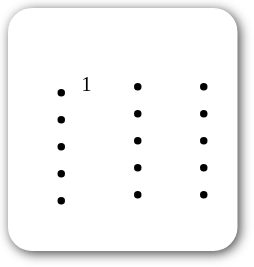<table style=" border-radius:1em; box-shadow: 0.1em 0.1em 0.5em rgba(0,0,0,0.75); background-color: white; border: 1px solid white; padding: 5px;">
<tr style="vertical-align:top;">
<td><br><ul><li><sup>1</sup></li><li></li><li></li><li></li><li></li></ul></td>
<td valign="top"><br><ul><li></li><li></li><li></li><li></li><li></li></ul></td>
<td valign="top"><br><ul><li></li><li></li><li></li><li></li><li></li></ul></td>
</tr>
</table>
